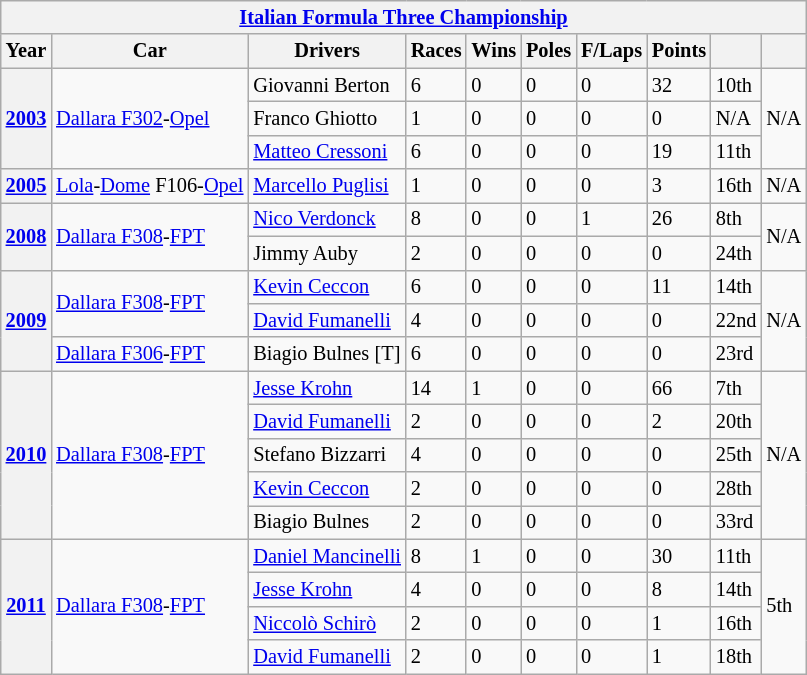<table class="wikitable" style="font-size:85%">
<tr>
<th colspan="10" align="center"><a href='#'>Italian Formula Three Championship</a></th>
</tr>
<tr>
<th>Year</th>
<th>Car</th>
<th>Drivers</th>
<th>Races</th>
<th>Wins</th>
<th>Poles</th>
<th>F/Laps</th>
<th>Points</th>
<th></th>
<th></th>
</tr>
<tr>
<th rowspan=3><a href='#'>2003</a></th>
<td rowspan="3"><a href='#'>Dallara F302</a>-<a href='#'>Opel</a></td>
<td> Giovanni Berton</td>
<td>6</td>
<td>0</td>
<td>0</td>
<td>0</td>
<td>32</td>
<td>10th</td>
<td rowspan=3>N/A</td>
</tr>
<tr>
<td> Franco Ghiotto</td>
<td>1</td>
<td>0</td>
<td>0</td>
<td>0</td>
<td>0</td>
<td>N/A</td>
</tr>
<tr>
<td> <a href='#'>Matteo Cressoni</a></td>
<td>6</td>
<td>0</td>
<td>0</td>
<td>0</td>
<td>19</td>
<td>11th</td>
</tr>
<tr>
<th><a href='#'>2005</a></th>
<td><a href='#'>Lola</a>-<a href='#'>Dome</a> F106-<a href='#'>Opel</a></td>
<td> <a href='#'>Marcello Puglisi</a></td>
<td>1</td>
<td>0</td>
<td>0</td>
<td>0</td>
<td>3</td>
<td>16th</td>
<td>N/A</td>
</tr>
<tr>
<th rowspan=2><a href='#'>2008</a></th>
<td rowspan="2"><a href='#'>Dallara F308</a>-<a href='#'>FPT</a></td>
<td> <a href='#'>Nico Verdonck</a></td>
<td>8</td>
<td>0</td>
<td>0</td>
<td>1</td>
<td>26</td>
<td>8th</td>
<td rowspan=2>N/A</td>
</tr>
<tr>
<td> Jimmy Auby</td>
<td>2</td>
<td>0</td>
<td>0</td>
<td>0</td>
<td>0</td>
<td>24th</td>
</tr>
<tr>
<th rowspan=3><a href='#'>2009</a></th>
<td rowspan="2"><a href='#'>Dallara F308</a>-<a href='#'>FPT</a></td>
<td> <a href='#'>Kevin Ceccon</a></td>
<td>6</td>
<td>0</td>
<td>0</td>
<td>0</td>
<td>11</td>
<td>14th</td>
<td rowspan=3>N/A</td>
</tr>
<tr>
<td> <a href='#'>David Fumanelli</a></td>
<td>4</td>
<td>0</td>
<td>0</td>
<td>0</td>
<td>0</td>
<td>22nd</td>
</tr>
<tr>
<td><a href='#'>Dallara F306</a>-<a href='#'>FPT</a></td>
<td> Biagio Bulnes [T]</td>
<td>6</td>
<td>0</td>
<td>0</td>
<td>0</td>
<td>0</td>
<td>23rd</td>
</tr>
<tr>
<th rowspan=5><a href='#'>2010</a></th>
<td rowspan="5"><a href='#'>Dallara F308</a>-<a href='#'>FPT</a></td>
<td> <a href='#'>Jesse Krohn</a></td>
<td>14</td>
<td>1</td>
<td>0</td>
<td>0</td>
<td>66</td>
<td>7th</td>
<td rowspan=5>N/A</td>
</tr>
<tr>
<td> <a href='#'>David Fumanelli</a></td>
<td>2</td>
<td>0</td>
<td>0</td>
<td>0</td>
<td>2</td>
<td>20th</td>
</tr>
<tr>
<td> Stefano Bizzarri</td>
<td>4</td>
<td>0</td>
<td>0</td>
<td>0</td>
<td>0</td>
<td>25th</td>
</tr>
<tr>
<td> <a href='#'>Kevin Ceccon</a></td>
<td>2</td>
<td>0</td>
<td>0</td>
<td>0</td>
<td>0</td>
<td>28th</td>
</tr>
<tr>
<td> Biagio Bulnes</td>
<td>2</td>
<td>0</td>
<td>0</td>
<td>0</td>
<td>0</td>
<td>33rd</td>
</tr>
<tr>
<th rowspan=4><a href='#'>2011</a></th>
<td rowspan="4"><a href='#'>Dallara F308</a>-<a href='#'>FPT</a></td>
<td> <a href='#'>Daniel Mancinelli</a></td>
<td>8</td>
<td>1</td>
<td>0</td>
<td>0</td>
<td>30</td>
<td>11th</td>
<td rowspan=4>5th</td>
</tr>
<tr>
<td> <a href='#'>Jesse Krohn</a></td>
<td>4</td>
<td>0</td>
<td>0</td>
<td>0</td>
<td>8</td>
<td>14th</td>
</tr>
<tr>
<td> <a href='#'>Niccolò Schirò</a></td>
<td>2</td>
<td>0</td>
<td>0</td>
<td>0</td>
<td>1</td>
<td>16th</td>
</tr>
<tr>
<td> <a href='#'>David Fumanelli</a></td>
<td>2</td>
<td>0</td>
<td>0</td>
<td>0</td>
<td>1</td>
<td>18th</td>
</tr>
</table>
